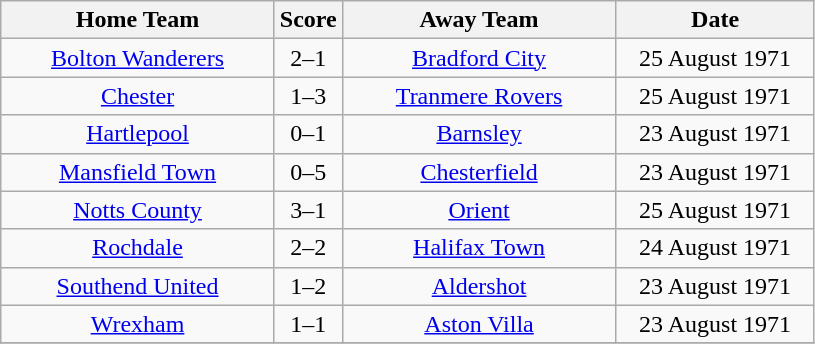<table class="wikitable" style="text-align:center;">
<tr>
<th width=175>Home Team</th>
<th width=20>Score</th>
<th width=175>Away Team</th>
<th width=125>Date</th>
</tr>
<tr>
<td><a href='#'>Bolton Wanderers</a></td>
<td>2–1</td>
<td><a href='#'>Bradford City</a></td>
<td>25 August 1971</td>
</tr>
<tr>
<td><a href='#'>Chester</a></td>
<td>1–3</td>
<td><a href='#'>Tranmere Rovers</a></td>
<td>25 August 1971</td>
</tr>
<tr>
<td><a href='#'>Hartlepool</a></td>
<td>0–1</td>
<td><a href='#'>Barnsley</a></td>
<td>23 August 1971</td>
</tr>
<tr>
<td><a href='#'>Mansfield Town</a></td>
<td>0–5</td>
<td><a href='#'>Chesterfield</a></td>
<td>23 August 1971</td>
</tr>
<tr>
<td><a href='#'>Notts County</a></td>
<td>3–1</td>
<td><a href='#'>Orient</a></td>
<td>25 August 1971</td>
</tr>
<tr>
<td><a href='#'>Rochdale</a></td>
<td>2–2</td>
<td><a href='#'>Halifax Town</a></td>
<td>24 August 1971</td>
</tr>
<tr>
<td><a href='#'>Southend United</a></td>
<td>1–2</td>
<td><a href='#'>Aldershot</a></td>
<td>23 August 1971</td>
</tr>
<tr>
<td><a href='#'>Wrexham</a></td>
<td>1–1</td>
<td><a href='#'>Aston Villa</a></td>
<td>23 August 1971</td>
</tr>
<tr>
</tr>
</table>
